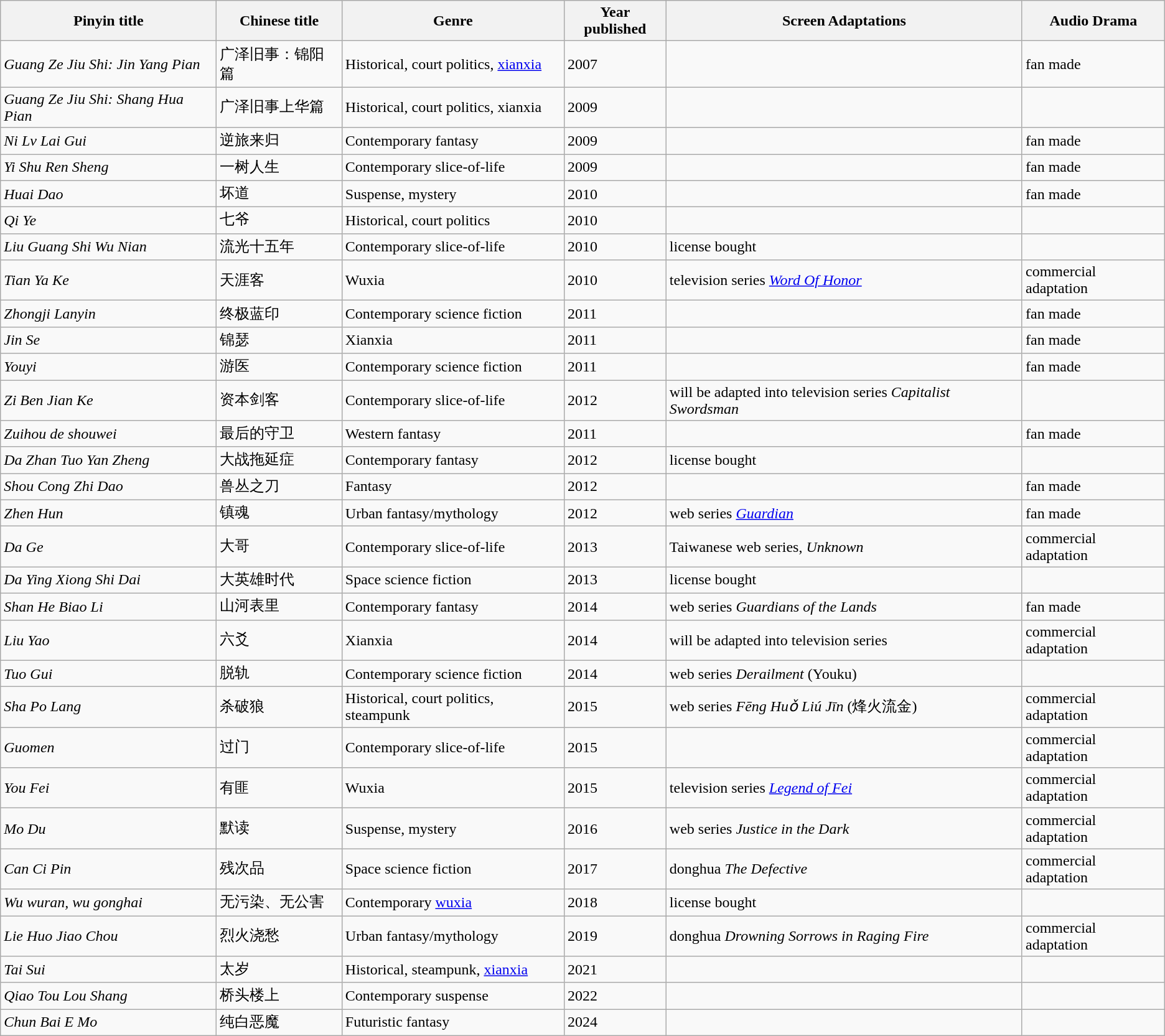<table class="sortable wikitable">
<tr>
<th>Pinyin title</th>
<th>Chinese title</th>
<th>Genre</th>
<th>Year published</th>
<th>Screen Adaptations</th>
<th>Audio Drama</th>
</tr>
<tr>
<td><em>Guang Ze Jiu Shi: Jin Yang Pian</em></td>
<td>广泽旧事：锦阳篇</td>
<td>Historical, court politics, <a href='#'>xianxia</a></td>
<td>2007</td>
<td></td>
<td>fan made</td>
</tr>
<tr>
<td><em>Guang Ze Jiu Shi: Shang Hua Pian</em></td>
<td>广泽旧事上华篇</td>
<td>Historical, court politics, xianxia</td>
<td>2009</td>
<td></td>
<td></td>
</tr>
<tr>
<td><em>Ni Lv Lai Gui</em></td>
<td>逆旅来归</td>
<td>Contemporary fantasy</td>
<td>2009</td>
<td></td>
<td>fan made</td>
</tr>
<tr>
<td><em>Yi Shu Ren Sheng</em></td>
<td>一树人生</td>
<td>Contemporary slice-of-life</td>
<td>2009</td>
<td></td>
<td>fan made</td>
</tr>
<tr>
<td><em>Huai Dao</em></td>
<td>坏道</td>
<td>Suspense, mystery</td>
<td>2010</td>
<td></td>
<td>fan made</td>
</tr>
<tr>
<td><em>Qi Ye</em></td>
<td>七爷</td>
<td>Historical, court politics</td>
<td>2010</td>
<td></td>
<td></td>
</tr>
<tr>
<td><em>Liu Guang Shi Wu Nian</em></td>
<td>流光十五年</td>
<td>Contemporary slice-of-life</td>
<td>2010</td>
<td>license bought</td>
<td></td>
</tr>
<tr>
<td><em>Tian Ya Ke</em></td>
<td>天涯客</td>
<td>Wuxia</td>
<td>2010</td>
<td>television series <em><a href='#'>Word Of Honor</a></em></td>
<td>commercial adaptation</td>
</tr>
<tr>
<td><em>Zhongji Lanyin</em></td>
<td>终极蓝印</td>
<td>Contemporary science fiction</td>
<td>2011</td>
<td></td>
<td>fan made</td>
</tr>
<tr>
<td><em>Jin Se</em></td>
<td>锦瑟</td>
<td>Xianxia</td>
<td>2011</td>
<td></td>
<td>fan made</td>
</tr>
<tr>
<td><em>Youyi</em></td>
<td>游医</td>
<td>Contemporary science fiction</td>
<td>2011</td>
<td></td>
<td>fan made</td>
</tr>
<tr>
<td><em>Zi Ben Jian Ke</em></td>
<td>资本剑客</td>
<td>Contemporary slice-of-life</td>
<td>2012</td>
<td>will be adapted into television series <em>Capitalist Swordsman</em></td>
<td></td>
</tr>
<tr>
<td><em>Zuihou de shouwei</em></td>
<td>最后的守卫</td>
<td>Western fantasy</td>
<td>2011</td>
<td></td>
<td>fan made</td>
</tr>
<tr>
<td><em>Da Zhan Tuo Yan Zheng</em></td>
<td>大战拖延症</td>
<td>Contemporary fantasy</td>
<td>2012</td>
<td>license bought</td>
<td></td>
</tr>
<tr>
<td><em>Shou Cong Zhi Dao</em></td>
<td>兽丛之刀</td>
<td>Fantasy</td>
<td>2012</td>
<td></td>
<td>fan made</td>
</tr>
<tr>
<td><em>Zhen Hun</em></td>
<td>镇魂</td>
<td>Urban fantasy/mythology</td>
<td>2012</td>
<td>web series <em><a href='#'>Guardian</a></em></td>
<td>fan made</td>
</tr>
<tr>
<td><em>Da Ge</em></td>
<td>大哥</td>
<td>Contemporary slice-of-life</td>
<td>2013</td>
<td>Taiwanese web series, <em>Unknown</em></td>
<td>commercial adaptation</td>
</tr>
<tr>
<td><em>Da Ying Xiong Shi Dai</em></td>
<td>大英雄时代</td>
<td>Space science fiction</td>
<td>2013</td>
<td>license bought</td>
<td></td>
</tr>
<tr>
<td><em>Shan He Biao Li</em></td>
<td>山河表里</td>
<td>Contemporary fantasy</td>
<td>2014</td>
<td>web series <em>Guardians of the Lands</em></td>
<td>fan made</td>
</tr>
<tr>
<td><em>Liu Yao</em></td>
<td>六爻</td>
<td>Xianxia</td>
<td>2014</td>
<td>will be adapted into television series</td>
<td>commercial adaptation</td>
</tr>
<tr>
<td><em>Tuo Gui</em></td>
<td>脱轨</td>
<td>Contemporary science fiction</td>
<td>2014</td>
<td>web series <em>Derailment</em> (Youku)</td>
<td></td>
</tr>
<tr>
<td><em>Sha Po Lang</em></td>
<td>杀破狼</td>
<td>Historical, court politics, steampunk</td>
<td>2015</td>
<td>web series <em>Fēng Huǒ Liú Jīn</em> (烽火流金)</td>
<td>commercial adaptation</td>
</tr>
<tr>
<td><em>Guomen</em></td>
<td>过门</td>
<td>Contemporary slice-of-life</td>
<td>2015</td>
<td></td>
<td>commercial adaptation</td>
</tr>
<tr>
<td><em>You Fei</em></td>
<td>有匪</td>
<td>Wuxia</td>
<td>2015</td>
<td>television series <em><a href='#'>Legend of Fei</a></em></td>
<td>commercial adaptation</td>
</tr>
<tr>
<td><em>Mo Du</em></td>
<td>默读</td>
<td>Suspense, mystery</td>
<td>2016</td>
<td>web series <em>Justice in the Dark</em></td>
<td>commercial adaptation</td>
</tr>
<tr>
<td><em>Can Ci Pin</em></td>
<td>残次品</td>
<td>Space science fiction</td>
<td>2017</td>
<td>donghua <em>The Defective</em></td>
<td>commercial adaptation</td>
</tr>
<tr>
<td><em>Wu wuran, wu gonghai</em></td>
<td>无污染、无公害</td>
<td>Contemporary <a href='#'>wuxia</a></td>
<td>2018</td>
<td>license bought</td>
<td></td>
</tr>
<tr>
<td><em>Lie Huo Jiao Chou</em></td>
<td>烈火浇愁</td>
<td>Urban fantasy/mythology</td>
<td>2019</td>
<td>donghua <em>Drowning Sorrows in Raging Fire</em></td>
<td>commercial adaptation</td>
</tr>
<tr>
<td><em>Tai Sui</em></td>
<td>太岁</td>
<td>Historical, steampunk, <a href='#'>xianxia</a></td>
<td>2021</td>
<td></td>
<td></td>
</tr>
<tr>
<td><em>Qiao Tou Lou Shang</em></td>
<td>桥头楼上</td>
<td>Contemporary suspense</td>
<td>2022</td>
<td></td>
<td></td>
</tr>
<tr>
<td><em>Chun Bai E Mo</em></td>
<td>纯白恶魔</td>
<td>Futuristic fantasy</td>
<td>2024</td>
<td></td>
<td></td>
</tr>
</table>
